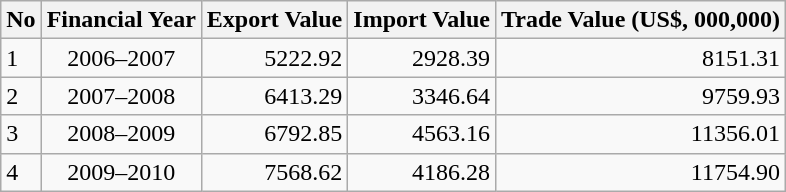<table class="wikitable">
<tr>
<th>No</th>
<th>Financial Year</th>
<th>Export Value</th>
<th>Import Value</th>
<th>Trade Value (US$, 000,000)</th>
</tr>
<tr>
<td>1</td>
<td style="text-align:center;">2006–2007</td>
<td style="text-align:right;">5222.92</td>
<td style="text-align:right;">2928.39</td>
<td style="text-align:right;">8151.31</td>
</tr>
<tr>
<td>2</td>
<td style="text-align:center;">2007–2008</td>
<td style="text-align:right;">6413.29</td>
<td style="text-align:right;">3346.64</td>
<td style="text-align:right;">9759.93</td>
</tr>
<tr>
<td>3</td>
<td style="text-align:center;">2008–2009</td>
<td style="text-align:right;">6792.85</td>
<td style="text-align:right;">4563.16</td>
<td style="text-align:right;">11356.01</td>
</tr>
<tr>
<td>4</td>
<td style="text-align:center;">2009–2010</td>
<td style="text-align:right;">7568.62</td>
<td style="text-align:right;">4186.28</td>
<td style="text-align:right;">11754.90</td>
</tr>
</table>
